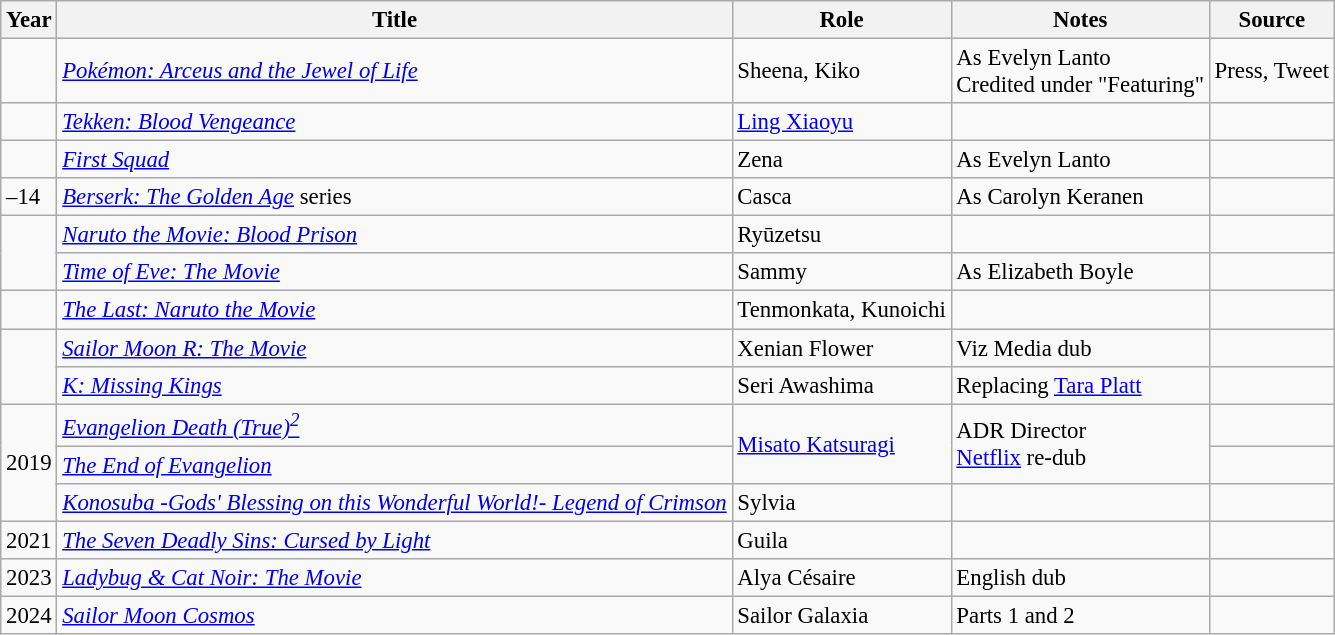<table class="wikitable sortable plainrowheaders" style="width=95%; font-size: 95%;">
<tr>
<th>Year</th>
<th>Title</th>
<th>Role</th>
<th class="unsortable">Notes</th>
<th class="unsortable">Source</th>
</tr>
<tr>
<td></td>
<td><em><a href='#'>Pokémon: Arceus and the Jewel of Life</a></em></td>
<td>Sheena, Kiko</td>
<td>As Evelyn Lanto<br>Credited under "Featuring"</td>
<td>Press, Tweet</td>
</tr>
<tr>
<td></td>
<td><em><a href='#'>Tekken: Blood Vengeance</a></em></td>
<td><a href='#'>Ling Xiaoyu</a></td>
<td></td>
<td></td>
</tr>
<tr>
<td></td>
<td><em><a href='#'>First Squad</a></em></td>
<td>Zena</td>
<td>As Evelyn Lanto</td>
<td></td>
</tr>
<tr>
<td>–14</td>
<td><em><a href='#'>Berserk: The Golden Age</a></em> series</td>
<td>Casca</td>
<td>As Carolyn Keranen</td>
<td></td>
</tr>
<tr>
<td rowspan="2"></td>
<td><em><a href='#'>Naruto the Movie: Blood Prison</a></em></td>
<td>Ryūzetsu</td>
<td></td>
<td></td>
</tr>
<tr>
<td><em><a href='#'>Time of Eve: The Movie</a></em></td>
<td>Sammy</td>
<td>As Elizabeth Boyle</td>
<td></td>
</tr>
<tr>
<td></td>
<td><em><a href='#'>The Last: Naruto the Movie</a></em></td>
<td>Tenmonkata, Kunoichi</td>
<td></td>
<td></td>
</tr>
<tr>
<td rowspan="2"></td>
<td><em><a href='#'>Sailor Moon R: The Movie</a></em></td>
<td>Xenian Flower</td>
<td>Viz Media dub</td>
<td></td>
</tr>
<tr>
<td><em><a href='#'>K: Missing Kings</a></em></td>
<td>Seri Awashima</td>
<td>Replacing <a href='#'>Tara Platt</a></td>
<td></td>
</tr>
<tr>
<td rowspan="3">2019</td>
<td><em><a href='#'>Evangelion Death (True)<sup>2</sup></a></em></td>
<td rowspan="2"><a href='#'>Misato Katsuragi</a></td>
<td rowspan="2">ADR Director<br><a href='#'>Netflix</a> re-dub</td>
<td></td>
</tr>
<tr>
<td><em><a href='#'>The End of Evangelion</a></em></td>
<td></td>
</tr>
<tr>
<td><em><a href='#'>Konosuba -Gods' Blessing on this Wonderful World!- Legend of Crimson</a></em></td>
<td>Sylvia</td>
<td></td>
<td></td>
</tr>
<tr>
<td>2021</td>
<td><em><a href='#'>The Seven Deadly Sins: Cursed by Light</a></em></td>
<td>Guila</td>
<td></td>
<td></td>
</tr>
<tr>
<td>2023</td>
<td><em><a href='#'>Ladybug & Cat Noir: The Movie</a></em></td>
<td>Alya Césaire</td>
<td>English dub</td>
<td></td>
</tr>
<tr>
<td>2024</td>
<td><em><a href='#'>Sailor Moon Cosmos</a></em></td>
<td>Sailor Galaxia</td>
<td>Parts 1 and 2</td>
<td></td>
</tr>
</table>
